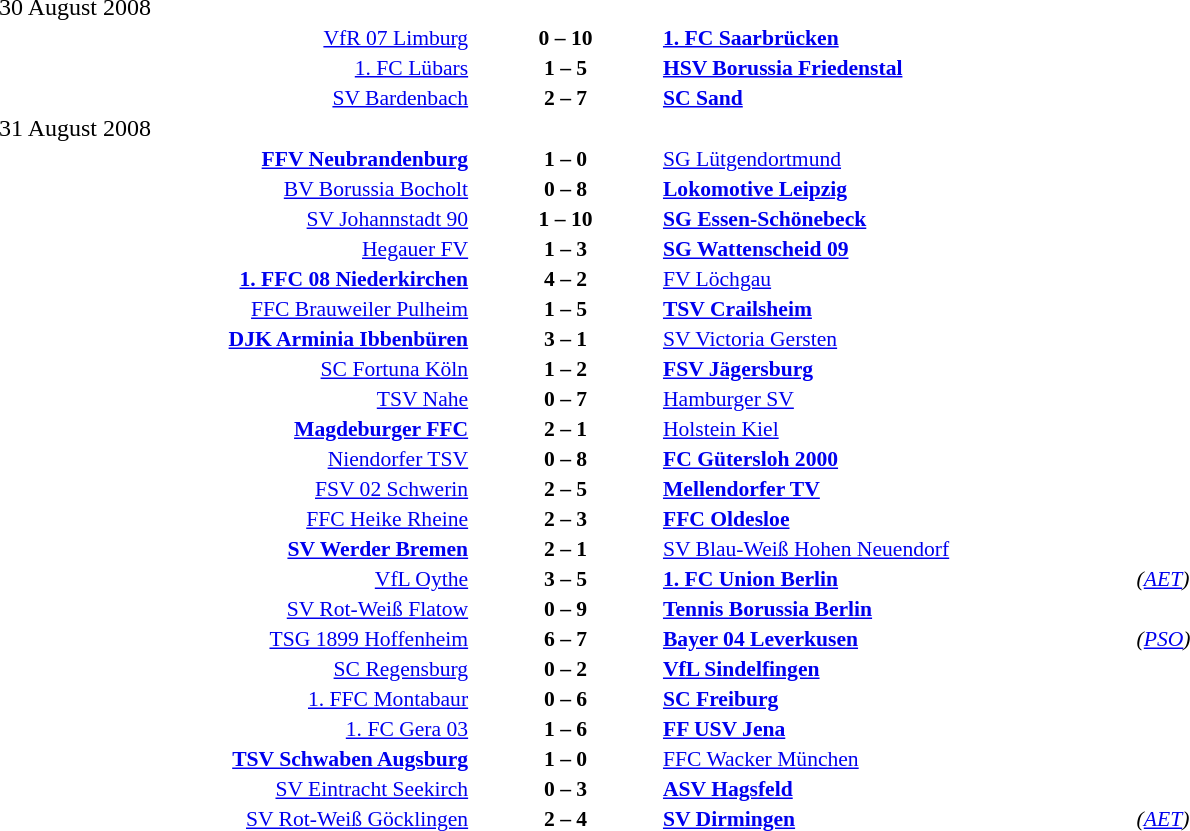<table width=100% cellspacing=1>
<tr>
<th width=25%></th>
<th width=10%></th>
<th width=25%></th>
<th></th>
</tr>
<tr>
<td>30 August 2008</td>
</tr>
<tr style=font-size:90%>
<td align=right><a href='#'>VfR 07 Limburg</a></td>
<td align=center><strong>0 – 10</strong></td>
<td><strong><a href='#'>1. FC Saarbrücken</a></strong></td>
</tr>
<tr style=font-size:90%>
<td align=right><a href='#'>1. FC Lübars</a></td>
<td align=center><strong>1 – 5</strong></td>
<td><strong><a href='#'>HSV Borussia Friedenstal</a></strong></td>
</tr>
<tr style=font-size:90%>
<td align=right><a href='#'>SV Bardenbach</a></td>
<td align=center><strong>2 – 7</strong></td>
<td><strong><a href='#'>SC Sand</a></strong></td>
</tr>
<tr>
<td>31 August 2008</td>
</tr>
<tr style=font-size:90%>
<td align=right><strong><a href='#'>FFV Neubrandenburg</a></strong></td>
<td align=center><strong>1 – 0</strong></td>
<td><a href='#'>SG Lütgendortmund</a></td>
</tr>
<tr style=font-size:90%>
<td align=right><a href='#'>BV Borussia Bocholt</a></td>
<td align=center><strong>0 – 8</strong></td>
<td><strong><a href='#'>Lokomotive Leipzig</a></strong></td>
</tr>
<tr style=font-size:90%>
<td align=right><a href='#'>SV Johannstadt 90</a></td>
<td align=center><strong>1 – 10</strong></td>
<td><strong><a href='#'>SG Essen-Schönebeck</a></strong></td>
</tr>
<tr style=font-size:90%>
<td align=right><a href='#'>Hegauer FV</a></td>
<td align=center><strong>1 – 3</strong></td>
<td><strong><a href='#'>SG Wattenscheid 09</a></strong></td>
</tr>
<tr style=font-size:90%>
<td align=right><strong><a href='#'>1. FFC 08 Niederkirchen</a></strong></td>
<td align=center><strong>4 – 2</strong></td>
<td><a href='#'>FV Löchgau</a></td>
</tr>
<tr style=font-size:90%>
<td align=right><a href='#'>FFC Brauweiler Pulheim</a></td>
<td align=center><strong>1 – 5</strong></td>
<td><strong><a href='#'>TSV Crailsheim</a></strong></td>
</tr>
<tr style=font-size:90%>
<td align=right><strong><a href='#'>DJK Arminia Ibbenbüren</a></strong></td>
<td align=center><strong>3 – 1</strong></td>
<td><a href='#'>SV Victoria Gersten</a></td>
</tr>
<tr style=font-size:90%>
<td align=right><a href='#'>SC Fortuna Köln</a></td>
<td align=center><strong>1 – 2</strong></td>
<td><strong><a href='#'>FSV Jägersburg</a></strong></td>
</tr>
<tr style=font-size:90%>
<td align=right><a href='#'>TSV Nahe</a></td>
<td align=center><strong>0 – 7</strong></td>
<td><a href='#'>Hamburger SV</a></td>
</tr>
<tr style=font-size:90%>
<td align=right><strong><a href='#'>Magdeburger FFC</a></strong></td>
<td align=center><strong>2 – 1</strong></td>
<td><a href='#'>Holstein Kiel</a></td>
</tr>
<tr style=font-size:90%>
<td align=right><a href='#'>Niendorfer TSV</a></td>
<td align=center><strong>0 – 8</strong></td>
<td><strong><a href='#'>FC Gütersloh 2000</a></strong></td>
</tr>
<tr style=font-size:90%>
<td align=right><a href='#'>FSV 02 Schwerin</a></td>
<td align=center><strong>2 – 5</strong></td>
<td><strong><a href='#'>Mellendorfer TV</a></strong></td>
</tr>
<tr style=font-size:90%>
<td align=right><a href='#'>FFC Heike Rheine</a></td>
<td align=center><strong>2 – 3</strong></td>
<td><strong><a href='#'>FFC Oldesloe</a></strong></td>
</tr>
<tr style=font-size:90%>
<td align=right><strong><a href='#'>SV Werder Bremen</a></strong></td>
<td align=center><strong>2 – 1</strong></td>
<td><a href='#'>SV Blau-Weiß Hohen Neuendorf</a></td>
</tr>
<tr style=font-size:90%>
<td align=right><a href='#'>VfL Oythe</a></td>
<td align=center><strong>3 – 5</strong></td>
<td><strong><a href='#'>1. FC Union Berlin</a></strong></td>
<td><em>(<a href='#'>AET</a>)</em></td>
</tr>
<tr style=font-size:90%>
<td align=right><a href='#'>SV Rot-Weiß Flatow</a></td>
<td align=center><strong>0 – 9</strong></td>
<td><strong><a href='#'>Tennis Borussia Berlin</a></strong></td>
</tr>
<tr style=font-size:90%>
<td align=right><a href='#'>TSG 1899 Hoffenheim</a></td>
<td align=center><strong>6 – 7</strong></td>
<td><strong><a href='#'>Bayer 04 Leverkusen</a></strong></td>
<td><em>(<a href='#'>PSO</a>)</em></td>
</tr>
<tr style=font-size:90%>
<td align=right><a href='#'>SC Regensburg</a></td>
<td align=center><strong>0 – 2</strong></td>
<td><strong><a href='#'>VfL Sindelfingen</a></strong></td>
</tr>
<tr style=font-size:90%>
<td align=right><a href='#'>1. FFC Montabaur</a></td>
<td align=center><strong>0 – 6</strong></td>
<td><strong><a href='#'>SC Freiburg</a></strong></td>
</tr>
<tr style=font-size:90%>
<td align=right><a href='#'>1. FC Gera 03</a></td>
<td align=center><strong>1 – 6</strong></td>
<td><strong><a href='#'>FF USV Jena</a></strong></td>
</tr>
<tr style=font-size:90%>
<td align=right><strong><a href='#'>TSV Schwaben Augsburg</a></strong></td>
<td align=center><strong>1 – 0</strong></td>
<td><a href='#'>FFC Wacker München</a></td>
</tr>
<tr style=font-size:90%>
<td align=right><a href='#'>SV Eintracht Seekirch</a></td>
<td align=center><strong>0 – 3</strong></td>
<td><strong><a href='#'>ASV Hagsfeld</a></strong></td>
</tr>
<tr style=font-size:90%>
<td align=right><a href='#'>SV Rot-Weiß Göcklingen</a></td>
<td align=center><strong>2 – 4</strong></td>
<td><strong><a href='#'>SV Dirmingen</a></strong></td>
<td><em>(<a href='#'>AET</a>)</em></td>
</tr>
</table>
